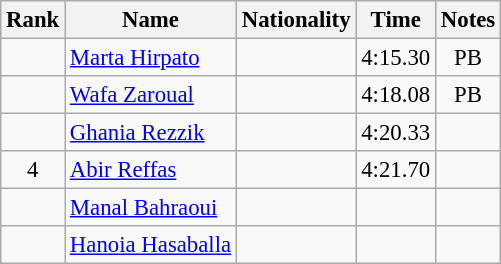<table class="wikitable sortable" style="text-align:center;font-size:95%">
<tr>
<th>Rank</th>
<th>Name</th>
<th>Nationality</th>
<th>Time</th>
<th>Notes</th>
</tr>
<tr>
<td></td>
<td align=left><a href='#'>Marta Hirpato</a></td>
<td align=left></td>
<td>4:15.30</td>
<td>PB</td>
</tr>
<tr>
<td></td>
<td align=left><a href='#'>Wafa Zaroual</a></td>
<td align=left></td>
<td>4:18.08</td>
<td>PB</td>
</tr>
<tr>
<td></td>
<td align=left><a href='#'>Ghania Rezzik</a></td>
<td align=left></td>
<td>4:20.33</td>
<td></td>
</tr>
<tr>
<td>4</td>
<td align=left><a href='#'>Abir Reffas</a></td>
<td align=left></td>
<td>4:21.70</td>
<td></td>
</tr>
<tr>
<td></td>
<td align=left><a href='#'>Manal Bahraoui</a></td>
<td align=left></td>
<td></td>
<td></td>
</tr>
<tr>
<td></td>
<td align=left><a href='#'>Hanoia Hasaballa</a></td>
<td align=left></td>
<td></td>
<td></td>
</tr>
</table>
